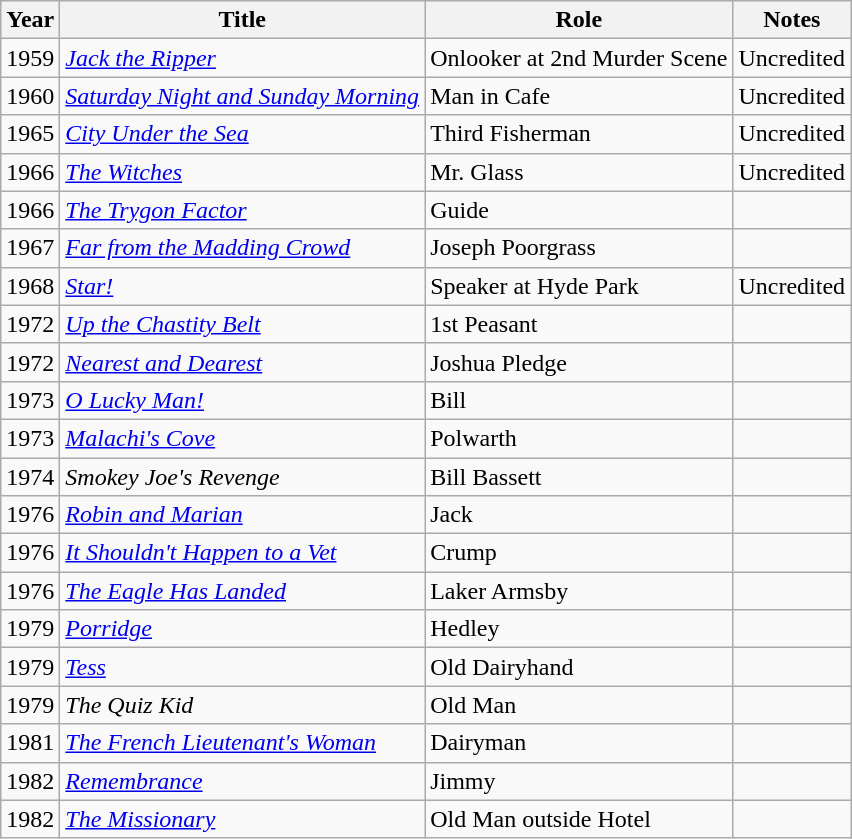<table class="wikitable sortable">
<tr>
<th>Year</th>
<th>Title</th>
<th>Role</th>
<th class="unsortable">Notes</th>
</tr>
<tr>
<td>1959</td>
<td><em><a href='#'>Jack the Ripper</a></em></td>
<td>Onlooker at 2nd Murder Scene</td>
<td>Uncredited</td>
</tr>
<tr>
<td>1960</td>
<td><em><a href='#'>Saturday Night and Sunday Morning</a></em></td>
<td>Man in Cafe</td>
<td>Uncredited</td>
</tr>
<tr>
<td>1965</td>
<td><em><a href='#'>City Under the Sea</a></em></td>
<td>Third Fisherman</td>
<td>Uncredited</td>
</tr>
<tr>
<td>1966</td>
<td><em><a href='#'>The Witches</a></em></td>
<td>Mr. Glass</td>
<td>Uncredited </td>
</tr>
<tr>
<td>1966</td>
<td><em><a href='#'>The Trygon Factor</a></em></td>
<td>Guide</td>
<td></td>
</tr>
<tr>
<td>1967</td>
<td><em><a href='#'>Far from the Madding Crowd</a></em></td>
<td>Joseph Poorgrass</td>
<td></td>
</tr>
<tr>
<td>1968</td>
<td><em><a href='#'>Star!</a></em></td>
<td>Speaker at Hyde Park</td>
<td>Uncredited</td>
</tr>
<tr>
<td>1972</td>
<td><em><a href='#'>Up the Chastity Belt</a></em></td>
<td>1st Peasant</td>
<td></td>
</tr>
<tr>
<td>1972</td>
<td><em><a href='#'>Nearest and Dearest</a></em></td>
<td>Joshua Pledge</td>
<td></td>
</tr>
<tr>
<td>1973</td>
<td><em><a href='#'>O Lucky Man!</a></em></td>
<td>Bill</td>
<td></td>
</tr>
<tr>
<td>1973</td>
<td><em><a href='#'>Malachi's Cove</a></em></td>
<td>Polwarth</td>
<td></td>
</tr>
<tr>
<td>1974</td>
<td><em>Smokey Joe's Revenge</em></td>
<td>Bill Bassett</td>
<td></td>
</tr>
<tr>
<td>1976</td>
<td><em><a href='#'>Robin and Marian</a></em></td>
<td>Jack</td>
<td></td>
</tr>
<tr>
<td>1976</td>
<td><em><a href='#'>It Shouldn't Happen to a Vet</a></em></td>
<td>Crump</td>
<td></td>
</tr>
<tr>
<td>1976</td>
<td><em><a href='#'>The Eagle Has Landed</a></em></td>
<td>Laker Armsby</td>
<td></td>
</tr>
<tr>
<td>1979</td>
<td><em><a href='#'>Porridge</a></em></td>
<td>Hedley</td>
<td></td>
</tr>
<tr>
<td>1979</td>
<td><em><a href='#'>Tess</a></em></td>
<td>Old Dairyhand</td>
<td></td>
</tr>
<tr>
<td>1979</td>
<td><em>The Quiz Kid</em></td>
<td>Old Man</td>
<td></td>
</tr>
<tr>
<td>1981</td>
<td><em><a href='#'>The French Lieutenant's Woman</a></em></td>
<td>Dairyman</td>
<td></td>
</tr>
<tr>
<td>1982</td>
<td><em><a href='#'>Remembrance</a></em></td>
<td>Jimmy</td>
<td></td>
</tr>
<tr>
<td>1982</td>
<td><em><a href='#'>The Missionary</a></em></td>
<td>Old Man outside Hotel</td>
</tr>
</table>
